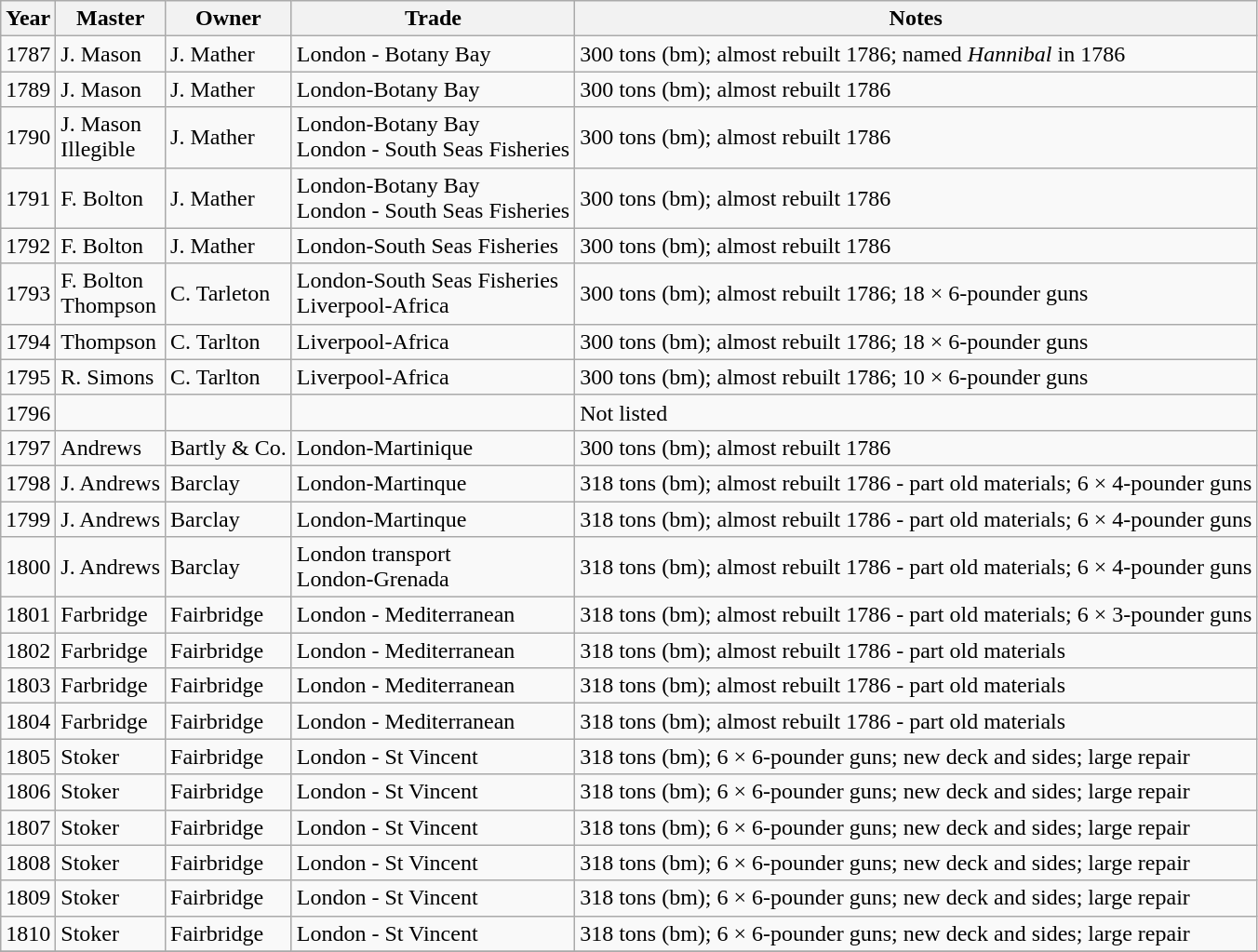<table class="sortable wikitable">
<tr>
<th>Year</th>
<th>Master</th>
<th>Owner</th>
<th>Trade</th>
<th>Notes</th>
</tr>
<tr>
<td>1787</td>
<td>J. Mason</td>
<td>J. Mather</td>
<td>London - Botany Bay</td>
<td>300 tons (bm); almost rebuilt 1786; named <em>Hannibal</em> in 1786</td>
</tr>
<tr>
<td>1789</td>
<td>J. Mason</td>
<td>J. Mather</td>
<td>London-Botany Bay</td>
<td>300 tons (bm); almost rebuilt 1786</td>
</tr>
<tr>
<td>1790</td>
<td>J. Mason<br>Illegible</td>
<td>J. Mather</td>
<td>London-Botany Bay<br>London - South Seas Fisheries</td>
<td>300 tons (bm); almost rebuilt 1786</td>
</tr>
<tr>
<td>1791</td>
<td>F. Bolton</td>
<td>J. Mather</td>
<td>London-Botany Bay<br>London - South Seas Fisheries</td>
<td>300 tons (bm); almost rebuilt 1786</td>
</tr>
<tr>
<td>1792</td>
<td>F. Bolton</td>
<td>J. Mather</td>
<td>London-South Seas Fisheries</td>
<td>300 tons (bm); almost rebuilt 1786</td>
</tr>
<tr>
<td>1793</td>
<td>F. Bolton<br>Thompson</td>
<td>C. Tarleton</td>
<td>London-South Seas Fisheries<br>Liverpool-Africa</td>
<td>300 tons (bm); almost rebuilt 1786; 18 × 6-pounder guns</td>
</tr>
<tr>
<td>1794</td>
<td>Thompson</td>
<td>C. Tarlton</td>
<td>Liverpool-Africa</td>
<td>300 tons (bm); almost rebuilt 1786; 18 × 6-pounder guns</td>
</tr>
<tr>
<td>1795</td>
<td>R. Simons</td>
<td>C. Tarlton</td>
<td>Liverpool-Africa</td>
<td>300 tons (bm); almost rebuilt 1786; 10 × 6-pounder guns</td>
</tr>
<tr>
<td>1796</td>
<td></td>
<td></td>
<td></td>
<td>Not listed</td>
</tr>
<tr>
<td>1797</td>
<td>Andrews</td>
<td>Bartly & Co.</td>
<td>London-Martinique</td>
<td>300 tons (bm); almost rebuilt 1786</td>
</tr>
<tr>
<td>1798</td>
<td>J. Andrews</td>
<td>Barclay</td>
<td>London-Martinque</td>
<td>318 tons (bm); almost rebuilt 1786 - part old materials; 6 × 4-pounder guns</td>
</tr>
<tr>
<td>1799</td>
<td>J. Andrews</td>
<td>Barclay</td>
<td>London-Martinque</td>
<td>318 tons (bm); almost rebuilt 1786 - part old materials; 6 × 4-pounder guns</td>
</tr>
<tr>
<td>1800</td>
<td>J. Andrews</td>
<td>Barclay</td>
<td>London transport<br>London-Grenada</td>
<td>318 tons (bm); almost rebuilt 1786 - part old materials; 6 × 4-pounder guns</td>
</tr>
<tr>
<td>1801</td>
<td>Farbridge</td>
<td>Fairbridge</td>
<td>London - Mediterranean</td>
<td>318 tons (bm); almost rebuilt 1786 - part old materials; 6 × 3-pounder guns</td>
</tr>
<tr>
<td>1802</td>
<td>Farbridge</td>
<td>Fairbridge</td>
<td>London - Mediterranean</td>
<td>318 tons (bm); almost rebuilt 1786 - part old materials</td>
</tr>
<tr>
<td>1803</td>
<td>Farbridge</td>
<td>Fairbridge</td>
<td>London - Mediterranean</td>
<td>318 tons (bm); almost rebuilt 1786 - part old materials</td>
</tr>
<tr>
<td>1804</td>
<td>Farbridge</td>
<td>Fairbridge</td>
<td>London - Mediterranean</td>
<td>318 tons (bm); almost rebuilt 1786 - part old materials</td>
</tr>
<tr>
<td>1805</td>
<td>Stoker</td>
<td>Fairbridge</td>
<td>London - St Vincent</td>
<td>318 tons (bm); 6 × 6-pounder guns; new deck and sides; large repair</td>
</tr>
<tr>
<td>1806</td>
<td>Stoker</td>
<td>Fairbridge</td>
<td>London - St Vincent</td>
<td>318 tons (bm); 6 × 6-pounder guns; new deck and sides; large repair</td>
</tr>
<tr>
<td>1807</td>
<td>Stoker</td>
<td>Fairbridge</td>
<td>London - St Vincent</td>
<td>318 tons (bm); 6 × 6-pounder guns; new deck and sides; large repair</td>
</tr>
<tr>
<td>1808</td>
<td>Stoker</td>
<td>Fairbridge</td>
<td>London - St Vincent</td>
<td>318 tons (bm); 6 × 6-pounder guns; new deck and sides; large repair</td>
</tr>
<tr>
<td>1809</td>
<td>Stoker</td>
<td>Fairbridge</td>
<td>London - St Vincent</td>
<td>318 tons (bm); 6 × 6-pounder guns; new deck and sides; large repair</td>
</tr>
<tr>
<td>1810</td>
<td>Stoker</td>
<td>Fairbridge</td>
<td>London - St Vincent</td>
<td>318 tons (bm); 6 × 6-pounder guns; new deck and sides; large repair</td>
</tr>
<tr>
</tr>
</table>
